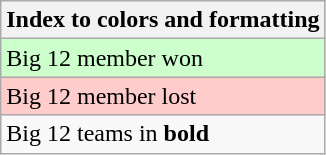<table class="wikitable">
<tr>
<th>Index to colors and formatting</th>
</tr>
<tr style="background:#cfc;">
<td>Big 12 member won</td>
</tr>
<tr style="background:#fcc;">
<td>Big 12 member lost</td>
</tr>
<tr>
<td>Big 12 teams in <strong>bold</strong></td>
</tr>
</table>
